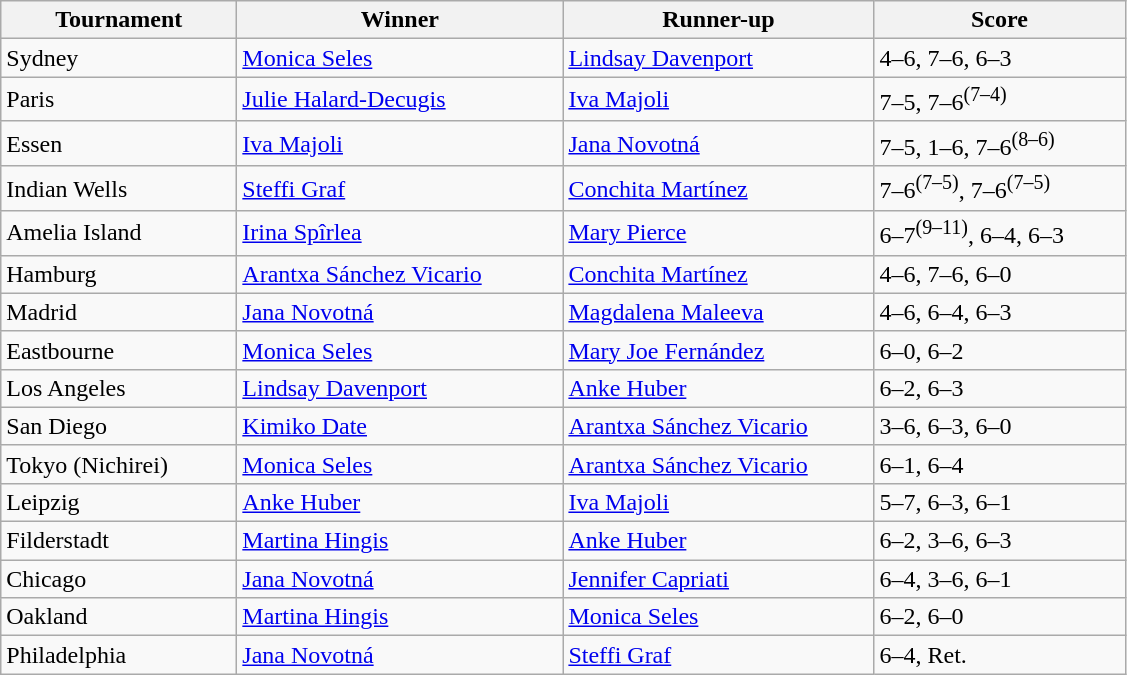<table class="wikitable">
<tr>
<th width="150">Tournament</th>
<th width="210">Winner</th>
<th width="200">Runner-up</th>
<th width="160">Score</th>
</tr>
<tr>
<td>Sydney</td>
<td> <a href='#'>Monica Seles</a></td>
<td> <a href='#'>Lindsay Davenport</a></td>
<td>4–6, 7–6, 6–3</td>
</tr>
<tr>
<td>Paris</td>
<td> <a href='#'>Julie Halard-Decugis</a></td>
<td> <a href='#'>Iva Majoli</a></td>
<td>7–5, 7–6<sup>(7–4)</sup></td>
</tr>
<tr>
<td>Essen</td>
<td> <a href='#'>Iva Majoli</a></td>
<td> <a href='#'>Jana Novotná</a></td>
<td>7–5, 1–6, 7–6<sup>(8–6)</sup></td>
</tr>
<tr>
<td>Indian Wells</td>
<td> <a href='#'>Steffi Graf</a></td>
<td> <a href='#'>Conchita Martínez</a></td>
<td>7–6<sup>(7–5)</sup>, 7–6<sup>(7–5)</sup></td>
</tr>
<tr>
<td>Amelia Island</td>
<td> <a href='#'>Irina Spîrlea</a></td>
<td> <a href='#'>Mary Pierce</a></td>
<td>6–7<sup>(9–11)</sup>, 6–4, 6–3</td>
</tr>
<tr>
<td>Hamburg</td>
<td> <a href='#'>Arantxa Sánchez Vicario</a></td>
<td> <a href='#'>Conchita Martínez</a></td>
<td>4–6, 7–6, 6–0</td>
</tr>
<tr>
<td>Madrid</td>
<td> <a href='#'>Jana Novotná</a></td>
<td> <a href='#'>Magdalena Maleeva</a></td>
<td>4–6, 6–4, 6–3</td>
</tr>
<tr>
<td>Eastbourne</td>
<td> <a href='#'>Monica Seles</a></td>
<td> <a href='#'>Mary Joe Fernández</a></td>
<td>6–0, 6–2</td>
</tr>
<tr>
<td>Los Angeles</td>
<td> <a href='#'>Lindsay Davenport</a></td>
<td> <a href='#'>Anke Huber</a></td>
<td>6–2, 6–3</td>
</tr>
<tr>
<td>San Diego</td>
<td> <a href='#'>Kimiko Date</a></td>
<td> <a href='#'>Arantxa Sánchez Vicario</a></td>
<td>3–6, 6–3, 6–0</td>
</tr>
<tr>
<td>Tokyo (Nichirei)</td>
<td> <a href='#'>Monica Seles</a></td>
<td> <a href='#'>Arantxa Sánchez Vicario</a></td>
<td>6–1, 6–4</td>
</tr>
<tr>
<td>Leipzig</td>
<td> <a href='#'>Anke Huber</a></td>
<td> <a href='#'>Iva Majoli</a></td>
<td>5–7, 6–3, 6–1</td>
</tr>
<tr>
<td>Filderstadt</td>
<td> <a href='#'>Martina Hingis</a></td>
<td> <a href='#'>Anke Huber</a></td>
<td>6–2, 3–6, 6–3</td>
</tr>
<tr>
<td>Chicago</td>
<td> <a href='#'>Jana Novotná</a></td>
<td> <a href='#'>Jennifer Capriati</a></td>
<td>6–4, 3–6, 6–1</td>
</tr>
<tr>
<td>Oakland</td>
<td> <a href='#'>Martina Hingis</a></td>
<td> <a href='#'>Monica Seles</a></td>
<td>6–2, 6–0</td>
</tr>
<tr>
<td>Philadelphia</td>
<td> <a href='#'>Jana Novotná</a></td>
<td> <a href='#'>Steffi Graf</a></td>
<td>6–4, Ret.</td>
</tr>
</table>
